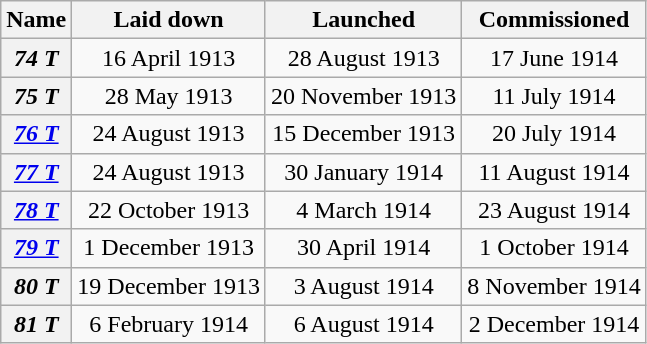<table class="wikitable sortable plainrowheaders" style="text-align: center;">
<tr>
<th scope="col">Name</th>
<th scope="col">Laid down</th>
<th scope="col">Launched</th>
<th scope="col">Commissioned</th>
</tr>
<tr>
<th scope="row"><em>74 T</em></th>
<td>16 April 1913</td>
<td>28 August 1913</td>
<td>17 June 1914</td>
</tr>
<tr>
<th scope="row"><em>75 T</em></th>
<td>28 May 1913</td>
<td>20 November 1913</td>
<td>11 July 1914</td>
</tr>
<tr>
<th scope="row"><a href='#'><em>76 T</em></a></th>
<td>24 August 1913</td>
<td>15 December 1913</td>
<td>20 July 1914</td>
</tr>
<tr>
<th scope="row"><a href='#'><em>77 T</em></a></th>
<td>24 August 1913</td>
<td>30 January 1914</td>
<td>11 August 1914</td>
</tr>
<tr>
<th scope="row"><a href='#'><em>78 T</em></a></th>
<td>22 October 1913</td>
<td>4 March 1914</td>
<td>23 August 1914</td>
</tr>
<tr>
<th scope="row"><a href='#'><em>79 T</em></a></th>
<td>1 December 1913</td>
<td>30 April 1914</td>
<td>1 October 1914</td>
</tr>
<tr>
<th scope="row"><em>80 T</em></th>
<td>19 December 1913</td>
<td>3 August 1914</td>
<td>8 November 1914</td>
</tr>
<tr>
<th scope="row"><em>81 T</em></th>
<td>6 February 1914</td>
<td>6 August 1914</td>
<td>2 December 1914</td>
</tr>
</table>
